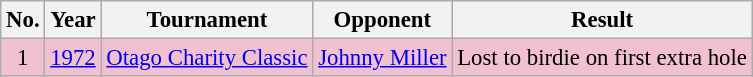<table class="wikitable" style="font-size:95%;">
<tr>
<th>No.</th>
<th>Year</th>
<th>Tournament</th>
<th>Opponent</th>
<th>Result</th>
</tr>
<tr style="background:#F2C1D1;">
<td align=center>1</td>
<td><a href='#'>1972</a></td>
<td><a href='#'>Otago Charity Classic</a></td>
<td> <a href='#'>Johnny Miller</a></td>
<td>Lost to birdie on first extra hole</td>
</tr>
</table>
